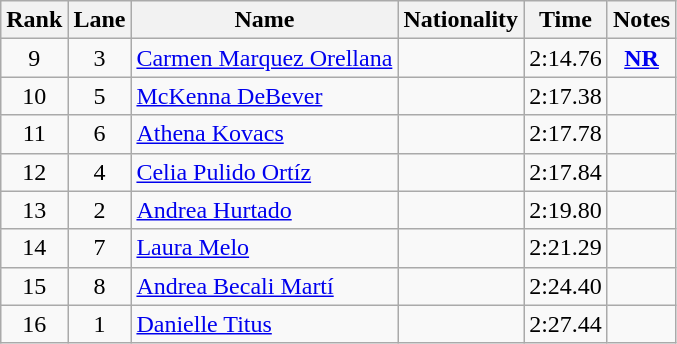<table class="wikitable sortable" style="text-align:center">
<tr>
<th>Rank</th>
<th>Lane</th>
<th>Name</th>
<th>Nationality</th>
<th>Time</th>
<th>Notes</th>
</tr>
<tr>
<td>9</td>
<td>3</td>
<td align=left><a href='#'>Carmen Marquez Orellana</a></td>
<td align=left></td>
<td>2:14.76</td>
<td><strong><a href='#'>NR</a></strong></td>
</tr>
<tr>
<td>10</td>
<td>5</td>
<td align=left><a href='#'>McKenna DeBever</a></td>
<td align=left></td>
<td>2:17.38</td>
<td></td>
</tr>
<tr>
<td>11</td>
<td>6</td>
<td align=left><a href='#'>Athena Kovacs</a></td>
<td align=left></td>
<td>2:17.78</td>
<td></td>
</tr>
<tr>
<td>12</td>
<td>4</td>
<td align=left><a href='#'>Celia Pulido Ortíz</a></td>
<td align=left></td>
<td>2:17.84</td>
<td></td>
</tr>
<tr>
<td>13</td>
<td>2</td>
<td align=left><a href='#'>Andrea Hurtado</a></td>
<td align=left></td>
<td>2:19.80</td>
<td></td>
</tr>
<tr>
<td>14</td>
<td>7</td>
<td align=left><a href='#'>Laura Melo</a></td>
<td align=left></td>
<td>2:21.29</td>
<td></td>
</tr>
<tr>
<td>15</td>
<td>8</td>
<td align=left><a href='#'>Andrea Becali Martí</a></td>
<td align=left></td>
<td>2:24.40</td>
<td></td>
</tr>
<tr>
<td>16</td>
<td>1</td>
<td align=left><a href='#'>Danielle Titus</a></td>
<td align=left></td>
<td>2:27.44</td>
<td></td>
</tr>
</table>
